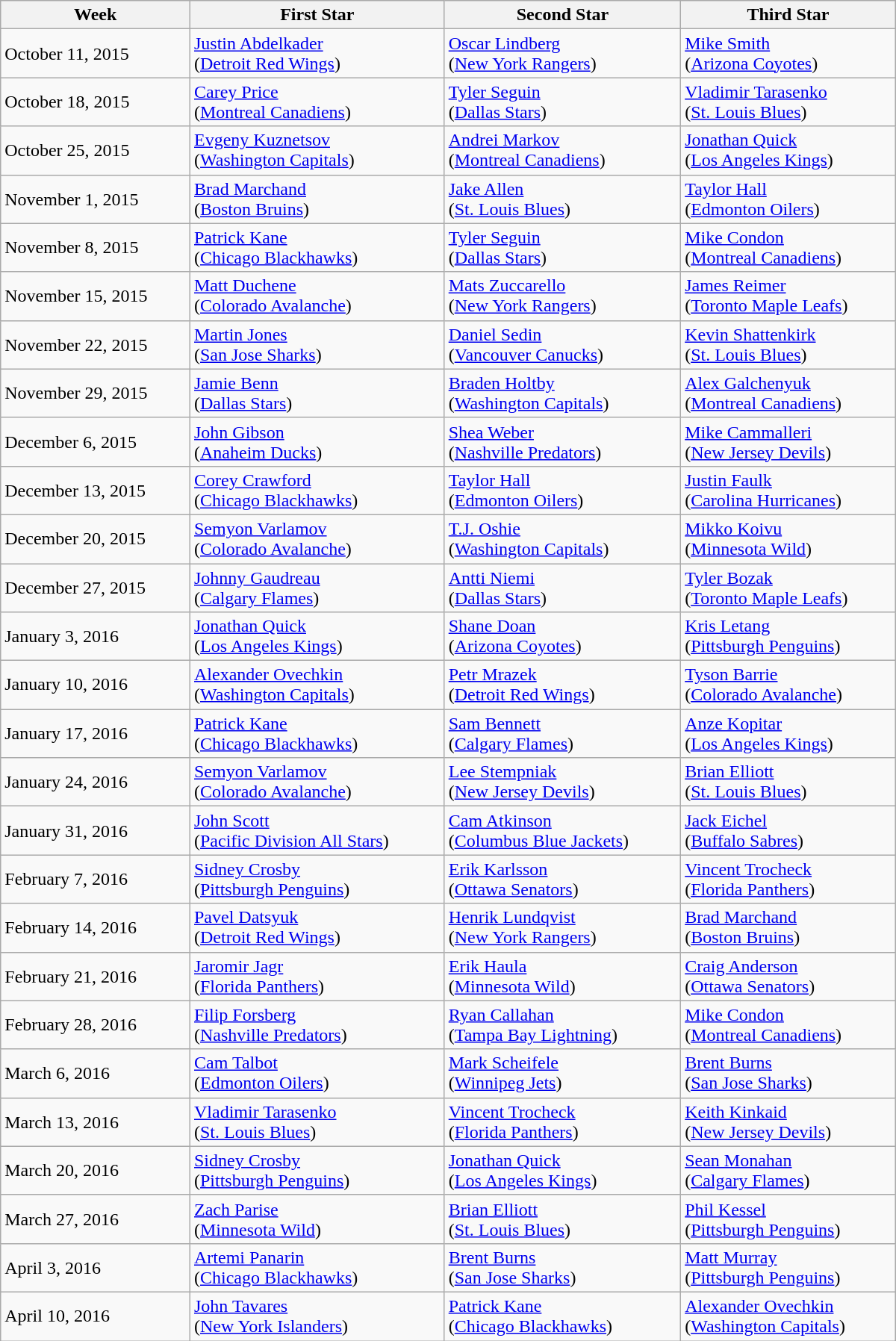<table class="wikitable" style="width: 50em;">
<tr style="text-align:center;">
<th>Week</th>
<th>First Star</th>
<th>Second Star</th>
<th>Third Star</th>
</tr>
<tr>
<td>October 11, 2015</td>
<td><a href='#'>Justin Abdelkader</a><br>(<a href='#'>Detroit Red Wings</a>)</td>
<td><a href='#'>Oscar Lindberg</a><br>(<a href='#'>New York Rangers</a>)</td>
<td><a href='#'>Mike Smith</a><br>(<a href='#'>Arizona Coyotes</a>)</td>
</tr>
<tr>
<td>October 18, 2015</td>
<td><a href='#'>Carey Price</a><br>(<a href='#'>Montreal Canadiens</a>)</td>
<td><a href='#'>Tyler Seguin</a><br>(<a href='#'>Dallas Stars</a>)</td>
<td><a href='#'>Vladimir Tarasenko</a><br>(<a href='#'>St. Louis Blues</a>)</td>
</tr>
<tr>
<td>October 25, 2015</td>
<td><a href='#'>Evgeny Kuznetsov</a><br>(<a href='#'>Washington Capitals</a>)</td>
<td><a href='#'>Andrei Markov</a><br>(<a href='#'>Montreal Canadiens</a>)</td>
<td><a href='#'>Jonathan Quick</a><br>(<a href='#'>Los Angeles Kings</a>)</td>
</tr>
<tr>
<td>November 1, 2015</td>
<td><a href='#'>Brad Marchand</a><br>(<a href='#'>Boston Bruins</a>)</td>
<td><a href='#'>Jake Allen</a><br>(<a href='#'>St. Louis Blues</a>)</td>
<td><a href='#'>Taylor Hall</a><br>(<a href='#'>Edmonton Oilers</a>)</td>
</tr>
<tr>
<td>November 8, 2015</td>
<td><a href='#'>Patrick Kane</a><br>(<a href='#'>Chicago Blackhawks</a>)</td>
<td><a href='#'>Tyler Seguin</a><br>(<a href='#'>Dallas Stars</a>)</td>
<td><a href='#'>Mike Condon</a><br>(<a href='#'>Montreal Canadiens</a>)</td>
</tr>
<tr>
<td>November 15, 2015</td>
<td><a href='#'>Matt Duchene</a><br>(<a href='#'>Colorado Avalanche</a>)</td>
<td><a href='#'>Mats Zuccarello</a><br>(<a href='#'>New York Rangers</a>)</td>
<td><a href='#'>James Reimer</a><br>(<a href='#'>Toronto Maple Leafs</a>)</td>
</tr>
<tr>
<td>November 22, 2015</td>
<td><a href='#'>Martin Jones</a><br>(<a href='#'>San Jose Sharks</a>)</td>
<td><a href='#'>Daniel Sedin</a><br>(<a href='#'>Vancouver Canucks</a>)</td>
<td><a href='#'>Kevin Shattenkirk</a><br>(<a href='#'>St. Louis Blues</a>)</td>
</tr>
<tr>
<td>November 29, 2015</td>
<td><a href='#'>Jamie Benn</a><br>(<a href='#'>Dallas Stars</a>)</td>
<td><a href='#'>Braden Holtby</a><br>(<a href='#'>Washington Capitals</a>)</td>
<td><a href='#'>Alex Galchenyuk</a><br>(<a href='#'>Montreal Canadiens</a>)</td>
</tr>
<tr>
<td>December 6, 2015</td>
<td><a href='#'>John Gibson</a><br>(<a href='#'>Anaheim Ducks</a>)</td>
<td><a href='#'>Shea Weber</a><br>(<a href='#'>Nashville Predators</a>)</td>
<td><a href='#'>Mike Cammalleri</a><br>(<a href='#'>New Jersey Devils</a>)</td>
</tr>
<tr>
<td>December 13, 2015</td>
<td><a href='#'>Corey Crawford</a><br>(<a href='#'>Chicago Blackhawks</a>)</td>
<td><a href='#'>Taylor Hall</a><br>(<a href='#'>Edmonton Oilers</a>)</td>
<td><a href='#'>Justin Faulk</a><br>(<a href='#'>Carolina Hurricanes</a>)</td>
</tr>
<tr>
<td>December 20, 2015</td>
<td><a href='#'>Semyon Varlamov</a><br>(<a href='#'>Colorado Avalanche</a>)</td>
<td><a href='#'>T.J. Oshie</a><br>(<a href='#'>Washington Capitals</a>)</td>
<td><a href='#'>Mikko Koivu</a><br>(<a href='#'>Minnesota Wild</a>)</td>
</tr>
<tr>
<td>December 27, 2015</td>
<td><a href='#'>Johnny Gaudreau</a><br>(<a href='#'>Calgary Flames</a>)</td>
<td><a href='#'>Antti Niemi</a><br>(<a href='#'>Dallas Stars</a>)</td>
<td><a href='#'>Tyler Bozak</a><br>(<a href='#'>Toronto Maple Leafs</a>)</td>
</tr>
<tr>
<td>January 3, 2016</td>
<td><a href='#'>Jonathan Quick</a><br>(<a href='#'>Los Angeles Kings</a>)</td>
<td><a href='#'>Shane Doan</a><br>(<a href='#'>Arizona Coyotes</a>)</td>
<td><a href='#'>Kris Letang</a><br>(<a href='#'>Pittsburgh Penguins</a>)</td>
</tr>
<tr>
<td>January 10, 2016</td>
<td><a href='#'>Alexander Ovechkin</a><br>(<a href='#'>Washington Capitals</a>)</td>
<td><a href='#'>Petr Mrazek</a><br>(<a href='#'>Detroit Red Wings</a>)</td>
<td><a href='#'>Tyson Barrie</a><br>(<a href='#'>Colorado Avalanche</a>)</td>
</tr>
<tr>
<td>January 17, 2016</td>
<td><a href='#'>Patrick Kane</a><br>(<a href='#'>Chicago Blackhawks</a>)</td>
<td><a href='#'>Sam Bennett</a><br>(<a href='#'>Calgary Flames</a>)</td>
<td><a href='#'>Anze Kopitar</a><br>(<a href='#'>Los Angeles Kings</a>)</td>
</tr>
<tr>
<td>January 24, 2016</td>
<td><a href='#'>Semyon Varlamov</a><br>(<a href='#'>Colorado Avalanche</a>)</td>
<td><a href='#'>Lee Stempniak</a><br>(<a href='#'>New Jersey Devils</a>)</td>
<td><a href='#'>Brian Elliott</a><br>(<a href='#'>St. Louis Blues</a>)</td>
</tr>
<tr>
<td>January 31, 2016</td>
<td><a href='#'>John Scott</a><br>(<a href='#'>Pacific Division All Stars</a>)</td>
<td><a href='#'>Cam Atkinson</a><br>(<a href='#'>Columbus Blue Jackets</a>)</td>
<td><a href='#'>Jack Eichel</a><br>(<a href='#'>Buffalo Sabres</a>)</td>
</tr>
<tr>
<td>February 7, 2016</td>
<td><a href='#'>Sidney Crosby</a><br>(<a href='#'>Pittsburgh Penguins</a>)</td>
<td><a href='#'>Erik Karlsson</a><br>(<a href='#'>Ottawa Senators</a>)</td>
<td><a href='#'>Vincent Trocheck</a><br>(<a href='#'>Florida Panthers</a>)</td>
</tr>
<tr>
<td>February 14, 2016</td>
<td><a href='#'>Pavel Datsyuk</a><br>(<a href='#'>Detroit Red Wings</a>)</td>
<td><a href='#'>Henrik Lundqvist</a><br>(<a href='#'>New York Rangers</a>)</td>
<td><a href='#'>Brad Marchand</a><br>(<a href='#'>Boston Bruins</a>)</td>
</tr>
<tr>
<td>February 21, 2016</td>
<td><a href='#'>Jaromir Jagr</a><br>(<a href='#'>Florida Panthers</a>)</td>
<td><a href='#'>Erik Haula</a><br>(<a href='#'>Minnesota Wild</a>)</td>
<td><a href='#'>Craig Anderson</a><br>(<a href='#'>Ottawa Senators</a>)</td>
</tr>
<tr>
<td>February 28, 2016</td>
<td><a href='#'>Filip Forsberg</a><br>(<a href='#'>Nashville Predators</a>)</td>
<td><a href='#'>Ryan Callahan</a><br>(<a href='#'>Tampa Bay Lightning</a>)</td>
<td><a href='#'>Mike Condon</a><br>(<a href='#'>Montreal Canadiens</a>)</td>
</tr>
<tr>
<td>March 6, 2016</td>
<td><a href='#'>Cam Talbot</a><br>(<a href='#'>Edmonton Oilers</a>)</td>
<td><a href='#'>Mark Scheifele</a><br>(<a href='#'>Winnipeg Jets</a>)</td>
<td><a href='#'>Brent Burns</a><br>(<a href='#'>San Jose Sharks</a>)</td>
</tr>
<tr>
<td>March 13, 2016</td>
<td><a href='#'>Vladimir Tarasenko</a><br>(<a href='#'>St. Louis Blues</a>)</td>
<td><a href='#'>Vincent Trocheck</a><br>(<a href='#'>Florida Panthers</a>)</td>
<td><a href='#'>Keith Kinkaid</a><br>(<a href='#'>New Jersey Devils</a>)</td>
</tr>
<tr>
<td>March 20, 2016</td>
<td><a href='#'>Sidney Crosby</a><br>(<a href='#'>Pittsburgh Penguins</a>)</td>
<td><a href='#'>Jonathan Quick</a><br>(<a href='#'>Los Angeles Kings</a>)</td>
<td><a href='#'>Sean Monahan</a><br>(<a href='#'>Calgary Flames</a>)</td>
</tr>
<tr>
<td>March 27, 2016</td>
<td><a href='#'>Zach Parise</a><br>(<a href='#'>Minnesota Wild</a>)</td>
<td><a href='#'>Brian Elliott</a><br>(<a href='#'>St. Louis Blues</a>)</td>
<td><a href='#'>Phil Kessel</a><br>(<a href='#'>Pittsburgh Penguins</a>)</td>
</tr>
<tr>
<td>April 3, 2016</td>
<td><a href='#'>Artemi Panarin</a><br>(<a href='#'>Chicago Blackhawks</a>)</td>
<td><a href='#'>Brent Burns</a><br>(<a href='#'>San Jose Sharks</a>)</td>
<td><a href='#'>Matt Murray</a><br>(<a href='#'>Pittsburgh Penguins</a>)</td>
</tr>
<tr>
<td>April 10, 2016</td>
<td><a href='#'>John Tavares</a><br>(<a href='#'>New York Islanders</a>)</td>
<td><a href='#'>Patrick Kane</a><br>(<a href='#'>Chicago Blackhawks</a>)</td>
<td><a href='#'>Alexander Ovechkin</a><br>(<a href='#'>Washington Capitals</a>)</td>
</tr>
</table>
